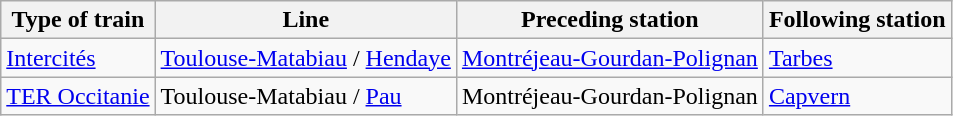<table class="wikitable">
<tr>
<th>Type of train</th>
<th>Line</th>
<th>Preceding station</th>
<th>Following station</th>
</tr>
<tr>
<td><a href='#'>Intercités</a></td>
<td><a href='#'>Toulouse-Matabiau</a> / <a href='#'>Hendaye</a></td>
<td><a href='#'>Montréjeau-Gourdan-Polignan</a></td>
<td><a href='#'>Tarbes</a></td>
</tr>
<tr>
<td><a href='#'>TER Occitanie</a></td>
<td>Toulouse-Matabiau / <a href='#'>Pau</a></td>
<td>Montréjeau-Gourdan-Polignan</td>
<td><a href='#'>Capvern</a></td>
</tr>
</table>
